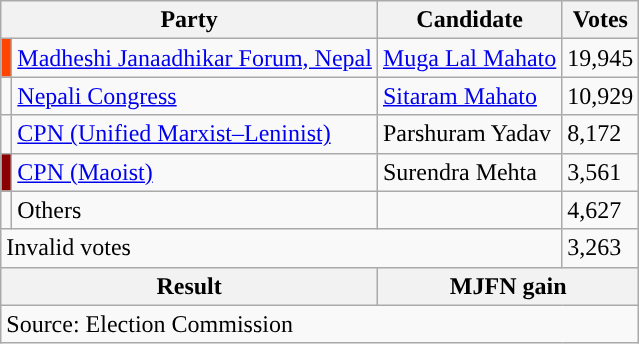<table class="wikitable">
<tr>
<th colspan="2">Party</th>
<th>Candidate</th>
<th>Votes</th>
</tr>
<tr>
<td style="background-color:orangered"></td>
<td><a href='#'>Madheshi Janaadhikar Forum, Nepal</a></td>
<td><a href='#'>Muga Lal Mahato</a></td>
<td>19,945</td>
</tr>
<tr>
<td style="background-color:"></td>
<td><a href='#'>Nepali Congress</a></td>
<td><a href='#'>Sitaram Mahato</a></td>
<td>10,929</td>
</tr>
<tr>
<td style="background-color:"></td>
<td><a href='#'>CPN (Unified Marxist–Leninist)</a></td>
<td>Parshuram Yadav</td>
<td>8,172</td>
</tr>
<tr>
<td style="background-color:darkred"></td>
<td><a href='#'>CPN (Maoist)</a></td>
<td>Surendra Mehta</td>
<td>3,561</td>
</tr>
<tr>
<td></td>
<td>Others</td>
<td></td>
<td>4,627</td>
</tr>
<tr>
<td colspan="3">Invalid votes</td>
<td>3,263</td>
</tr>
<tr>
<th colspan="2">Result</th>
<th colspan="2">MJFN gain</th>
</tr>
<tr>
<td colspan="4">Source: Election Commission</td>
</tr>
</table>
